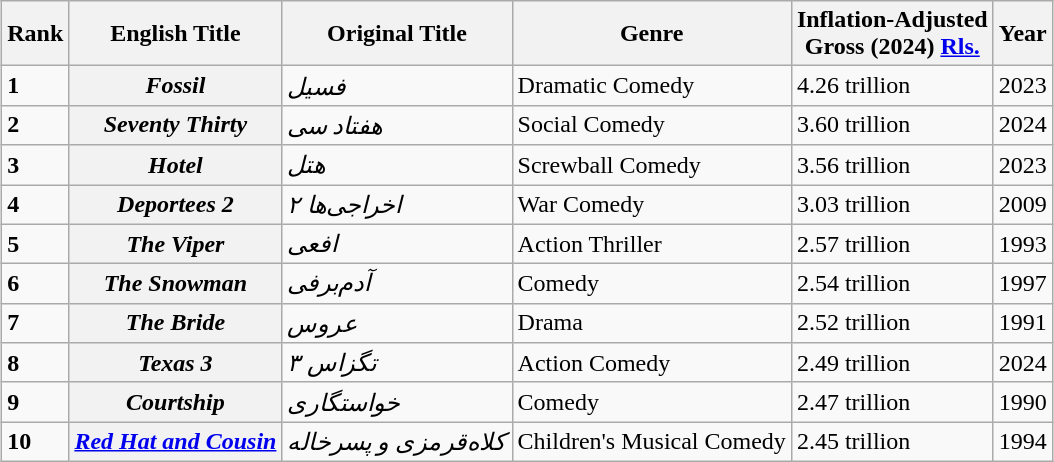<table class="wikitable plainrowheaders" style="margin:auto; margin:auto;">
<tr>
<th scope="col">Rank</th>
<th scope="col">English Title</th>
<th>Original Title</th>
<th>Genre</th>
<th scope="col">Inflation-Adjusted<br>Gross (2024) <a href='#'>Rls.</a></th>
<th scope="col">Year</th>
</tr>
<tr>
<td><strong>1</strong></td>
<th scope="row"><em>Fossil</em></th>
<td><em>فسیل</em></td>
<td>Dramatic Comedy</td>
<td>4.26 trillion</td>
<td align="center">2023</td>
</tr>
<tr>
<td><strong>2</strong></td>
<th scope="row"><em>Seventy Thirty</em></th>
<td><em>هفتاد  سی</em></td>
<td>Social Comedy</td>
<td>3.60 trillion</td>
<td align="center">2024</td>
</tr>
<tr>
<td><strong>3</strong></td>
<th scope="row"><em>Hotel</em></th>
<td><em>هتل</em></td>
<td>Screwball Comedy</td>
<td>3.56 trillion</td>
<td align="center">2023</td>
</tr>
<tr>
<td><strong>4</strong></td>
<th scope="row"><em>Deportees 2</em></th>
<td><em>اخراجی‌ها  ۲</em></td>
<td>War Comedy</td>
<td>3.03 trillion</td>
<td align="center">2009</td>
</tr>
<tr>
<td><strong>5</strong></td>
<th scope="row"><em>The Viper</em></th>
<td><em>افعی</em></td>
<td>Action Thriller</td>
<td>2.57 trillion</td>
<td align="center">1993</td>
</tr>
<tr>
<td><strong>6</strong></td>
<th scope="row"><em>The Snowman</em></th>
<td><em>آدم‌برفی</em></td>
<td>Comedy</td>
<td>2.54 trillion</td>
<td align="center">1997</td>
</tr>
<tr>
<td><strong>7</strong></td>
<th scope="row"><em>The Bride</em></th>
<td><em>عروس</em></td>
<td>Drama</td>
<td>2.52 trillion</td>
<td align="center">1991</td>
</tr>
<tr>
<td><strong>8</strong></td>
<th scope="row"><em>Texas 3</em></th>
<td><em>تگزاس ۳</em></td>
<td>Action Comedy</td>
<td>2.49 trillion</td>
<td align="center">2024</td>
</tr>
<tr>
<td><strong>9</strong></td>
<th scope="row"><em>Courtship</em></th>
<td><em>خواستگاری</em></td>
<td>Comedy</td>
<td>2.47 trillion</td>
<td align="center">1990</td>
</tr>
<tr>
<td><strong>10</strong></td>
<th scope="row"><em><a href='#'>Red Hat and Cousin</a></em></th>
<td><em>کلاه‌قرمزی  و پسرخاله</em></td>
<td>Children's Musical Comedy</td>
<td>2.45 trillion</td>
<td align="center">1994</td>
</tr>
</table>
